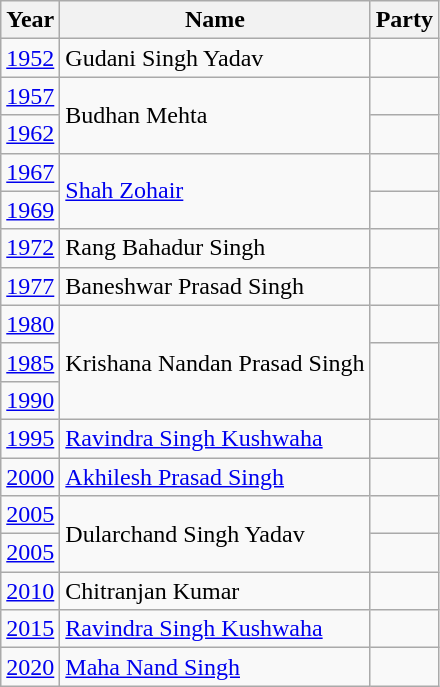<table class="wikitable">
<tr>
<th>Year</th>
<th>Name</th>
<th colspan="2">Party</th>
</tr>
<tr>
<td><a href='#'>1952</a></td>
<td>Gudani Singh Yadav</td>
<td></td>
</tr>
<tr>
<td><a href='#'>1957</a></td>
<td rowspan="2">Budhan Mehta</td>
<td></td>
</tr>
<tr>
<td><a href='#'>1962</a></td>
</tr>
<tr>
<td><a href='#'>1967</a></td>
<td rowspan="2"><a href='#'>Shah Zohair</a></td>
<td></td>
</tr>
<tr>
<td><a href='#'>1969</a></td>
</tr>
<tr>
<td><a href='#'>1972</a></td>
<td>Rang Bahadur Singh</td>
<td></td>
</tr>
<tr>
<td><a href='#'>1977</a></td>
<td>Baneshwar Prasad Singh</td>
<td></td>
</tr>
<tr>
<td><a href='#'>1980</a></td>
<td rowspan="3">Krishana Nandan Prasad Singh</td>
<td></td>
</tr>
<tr>
<td><a href='#'>1985</a></td>
</tr>
<tr>
<td><a href='#'>1990</a></td>
</tr>
<tr>
<td><a href='#'>1995</a></td>
<td><a href='#'>Ravindra Singh Kushwaha</a></td>
<td></td>
</tr>
<tr>
<td><a href='#'>2000</a></td>
<td><a href='#'>Akhilesh Prasad Singh</a></td>
<td></td>
</tr>
<tr>
<td><a href='#'>2005</a></td>
<td rowspan="2">Dularchand Singh Yadav</td>
<td></td>
</tr>
<tr>
<td><a href='#'>2005</a></td>
</tr>
<tr>
<td><a href='#'>2010</a></td>
<td>Chitranjan Kumar</td>
<td></td>
</tr>
<tr>
<td><a href='#'>2015</a></td>
<td><a href='#'>Ravindra Singh Kushwaha</a></td>
<td></td>
</tr>
<tr>
<td><a href='#'>2020</a></td>
<td><a href='#'>Maha Nand Singh</a></td>
<td></td>
</tr>
</table>
